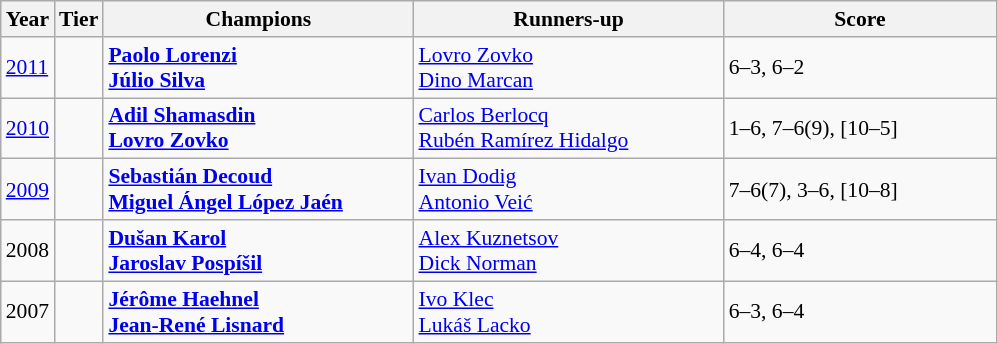<table class="wikitable" style="font-size:90%">
<tr>
<th>Year</th>
<th>Tier</th>
<th width="200">Champions</th>
<th width="200">Runners-up</th>
<th width="175">Score</th>
</tr>
<tr>
<td><a href='#'>2011</a></td>
<td></td>
<td> <strong><a href='#'>Paolo Lorenzi</a></strong><br> <strong><a href='#'>Júlio Silva</a></strong></td>
<td> <a href='#'>Lovro Zovko</a><br> <a href='#'>Dino Marcan</a></td>
<td>6–3, 6–2</td>
</tr>
<tr>
<td><a href='#'>2010</a></td>
<td></td>
<td> <strong><a href='#'>Adil Shamasdin</a></strong><br> <strong><a href='#'>Lovro Zovko</a></strong></td>
<td> <a href='#'>Carlos Berlocq</a><br> <a href='#'>Rubén Ramírez Hidalgo</a></td>
<td>1–6, 7–6(9), [10–5]</td>
</tr>
<tr>
<td><a href='#'>2009</a></td>
<td></td>
<td> <strong><a href='#'>Sebastián Decoud</a></strong><br> <strong><a href='#'>Miguel Ángel López Jaén</a></strong></td>
<td> <a href='#'>Ivan Dodig</a><br> <a href='#'>Antonio Veić</a></td>
<td>7–6(7), 3–6, [10–8]</td>
</tr>
<tr>
<td>2008</td>
<td></td>
<td> <strong><a href='#'>Dušan Karol</a></strong> <br>  <strong><a href='#'>Jaroslav Pospíšil</a></strong></td>
<td> <a href='#'>Alex Kuznetsov</a> <br>  <a href='#'>Dick Norman</a></td>
<td>6–4, 6–4</td>
</tr>
<tr>
<td>2007</td>
<td></td>
<td> <strong><a href='#'>Jérôme Haehnel</a></strong> <br>  <strong><a href='#'>Jean-René Lisnard</a></strong></td>
<td> <a href='#'>Ivo Klec</a> <br>  <a href='#'>Lukáš Lacko</a></td>
<td>6–3, 6–4</td>
</tr>
</table>
